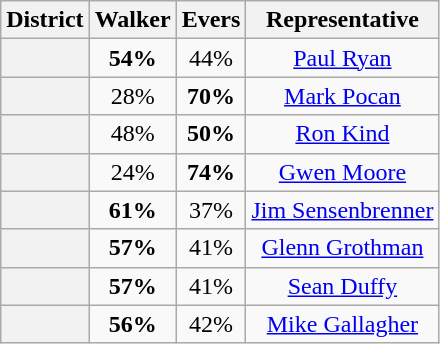<table class=wikitable>
<tr>
<th>District</th>
<th>Walker</th>
<th>Evers</th>
<th>Representative</th>
</tr>
<tr align=center>
<th></th>
<td><strong>54%</strong></td>
<td>44%</td>
<td><a href='#'>Paul Ryan</a></td>
</tr>
<tr align=center>
<th></th>
<td>28%</td>
<td><strong>70%</strong></td>
<td><a href='#'>Mark Pocan</a></td>
</tr>
<tr align=center>
<th></th>
<td>48%</td>
<td><strong>50%</strong></td>
<td><a href='#'>Ron Kind</a></td>
</tr>
<tr align=center>
<th></th>
<td>24%</td>
<td><strong>74%</strong></td>
<td><a href='#'>Gwen Moore</a></td>
</tr>
<tr align=center>
<th></th>
<td><strong>61%</strong></td>
<td>37%</td>
<td><a href='#'>Jim Sensenbrenner</a></td>
</tr>
<tr align=center>
<th></th>
<td><strong>57%</strong></td>
<td>41%</td>
<td><a href='#'>Glenn Grothman</a></td>
</tr>
<tr align=center>
<th></th>
<td><strong>57%</strong></td>
<td>41%</td>
<td><a href='#'>Sean Duffy</a></td>
</tr>
<tr align=center>
<th></th>
<td><strong>56%</strong></td>
<td>42%</td>
<td><a href='#'>Mike Gallagher</a></td>
</tr>
</table>
